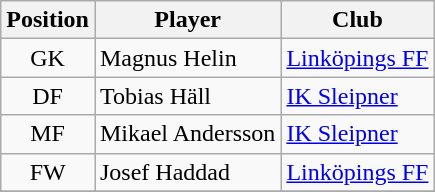<table class="wikitable" style="text-align:center;float:left;margin-right:1em;">
<tr>
<th>Position</th>
<th>Player</th>
<th>Club</th>
</tr>
<tr>
<td>GK</td>
<td align="left"> Magnus Helin</td>
<td align="left"><a href='#'>Linköpings FF</a></td>
</tr>
<tr>
<td>DF</td>
<td align="left"> Tobias Häll</td>
<td align="left"><a href='#'>IK Sleipner</a></td>
</tr>
<tr>
<td>MF</td>
<td align="left"> Mikael Andersson</td>
<td align="left"><a href='#'>IK Sleipner</a></td>
</tr>
<tr>
<td>FW</td>
<td align="left"> Josef Haddad</td>
<td align="left"><a href='#'>Linköpings FF</a></td>
</tr>
<tr>
</tr>
</table>
